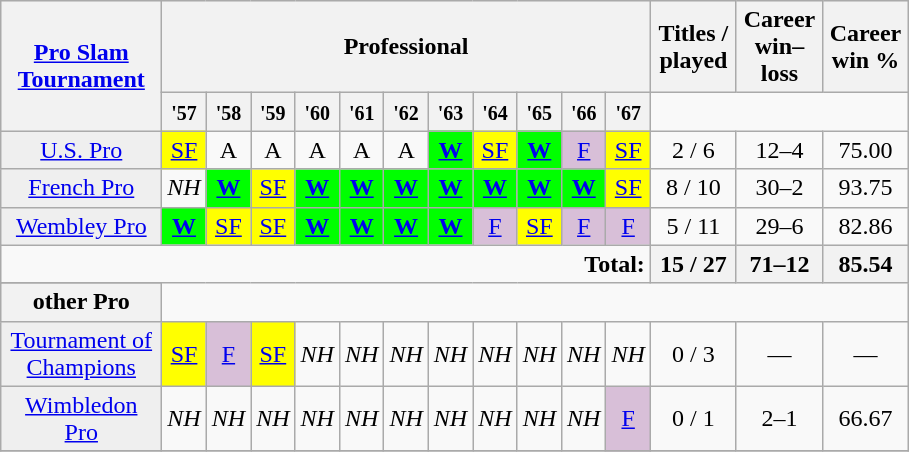<table class=wikitable style=text-align:center;font-size:100%>
<tr style="background:#efefef;">
<th rowspan="2" style="width:100px;"><strong><a href='#'>Pro Slam Tournament</a></strong></th>
<th colspan="11">Professional</th>
<th rowspan="1" style="width:50px;"><strong>Titles</strong> / <strong>played</strong></th>
<th rowspan="1" style="width:50px;"><strong>Career win–loss</strong></th>
<th rowspan="1" style="width:50px;"><strong>Career win %</strong></th>
</tr>
<tr>
<th><small>'57</small></th>
<th><small>'58</small></th>
<th><small>'59</small></th>
<th><small>'60</small></th>
<th><small>'61</small></th>
<th><small>'62</small></th>
<th><small>'63</small></th>
<th><small>'64</small></th>
<th><small>'65</small></th>
<th><small>'66</small></th>
<th><small>'67</small></th>
</tr>
<tr>
<td style="background:#EFEFEF;"><a href='#'>U.S. Pro</a></td>
<td style="text-align:center; background:yellow;"><a href='#'>SF</a></td>
<td style="text-align:center;">A</td>
<td style="text-align:center;">A</td>
<td style="text-align:center;">A</td>
<td style="text-align:center;">A</td>
<td style="text-align:center;">A</td>
<td style="text-align:center; background:#0f0;"><strong><a href='#'>W</a></strong></td>
<td style="text-align:center; background:yellow;"><a href='#'>SF</a></td>
<td style="text-align:center; background:#0f0;"><strong><a href='#'>W</a></strong></td>
<td style="text-align:center; background:thistle;"><a href='#'>F</a></td>
<td style="text-align:center; background:yellow;"><a href='#'>SF</a></td>
<td style="text-align:center;">2 / 6</td>
<td style="text-align:center;">12–4</td>
<td style="text-align:center;">75.00</td>
</tr>
<tr>
<td style="background:#EFEFEF;"><a href='#'>French Pro</a></td>
<td style="text-align:center;"><em>NH</em></td>
<td style="text-align:center; background:#0f0;"><strong><a href='#'>W</a></strong></td>
<td style="text-align:center; background:yellow;"><a href='#'>SF</a></td>
<td style="text-align:center; background:#0f0;"><strong><a href='#'>W</a></strong></td>
<td style="text-align:center; background:#0f0;"><strong><a href='#'>W</a></strong></td>
<td style="text-align:center; background:#0f0;"><strong><a href='#'>W</a></strong></td>
<td style="text-align:center; background:#0f0;"><strong><a href='#'>W</a></strong></td>
<td style="text-align:center; background:#0f0;"><strong><a href='#'>W</a></strong></td>
<td style="text-align:center; background:#0f0;"><strong><a href='#'>W</a></strong></td>
<td style="text-align:center; background:#0f0;"><strong><a href='#'>W</a></strong></td>
<td style="text-align:center; background:yellow;"><a href='#'>SF</a></td>
<td style="text-align:center;">8 / 10</td>
<td style="text-align:center;">30–2</td>
<td style="text-align:center;">93.75</td>
</tr>
<tr>
<td style="background:#EFEFEF;"><a href='#'>Wembley Pro</a></td>
<td style="text-align:center; background:#0f0;"><strong><a href='#'>W</a></strong></td>
<td style="text-align:center; background:yellow;"><a href='#'>SF</a></td>
<td style="text-align:center; background:yellow;"><a href='#'>SF</a></td>
<td style="text-align:center; background:#0f0;"><strong><a href='#'>W</a></strong></td>
<td style="text-align:center; background:#0f0;"><strong><a href='#'>W</a></strong></td>
<td style="text-align:center; background:#0f0;"><strong><a href='#'>W</a></strong></td>
<td style="text-align:center; background:#0f0;"><strong><a href='#'>W</a></strong></td>
<td style="text-align:center; background:thistle;"><a href='#'>F</a></td>
<td style="text-align:center; background:yellow;"><a href='#'>SF</a></td>
<td style="text-align:center; background:thistle;"><a href='#'>F</a></td>
<td style="text-align:center; background:thistle;"><a href='#'>F</a></td>
<td style="text-align:center;">5 / 11</td>
<td style="text-align:center;">29–6</td>
<td style="text-align:center;">82.86</td>
</tr>
<tr>
<td colspan="12" align="right"><strong>Total:</strong></td>
<th style="text-align:center;"><strong>15</strong> / 27</th>
<th style="text-align:center;">71–12</th>
<th style="text-align:center;">85.54</th>
</tr>
<tr>
</tr>
<tr style="background:#efefef;">
<th style="width:100px;"><strong>other Pro</strong></th>
</tr>
<tr>
<td style="background:#EFEFEF;"><a href='#'>Tournament of Champions</a></td>
<td style="text-align:center; background:yellow;"><a href='#'>SF</a></td>
<td style="text-align:center; background:thistle;"><a href='#'>F</a></td>
<td style="text-align:center; background:yellow;"><a href='#'>SF</a></td>
<td style="text-align:center;"><em>NH</em></td>
<td style="text-align:center;"><em>NH</em></td>
<td style="text-align:center;"><em>NH</em></td>
<td style="text-align:center;"><em>NH</em></td>
<td style="text-align:center;"><em>NH</em></td>
<td style="text-align:center;"><em>NH</em></td>
<td style="text-align:center;"><em>NH</em></td>
<td style="text-align:center;"><em>NH</em></td>
<td style="text-align:center;">0 / 3</td>
<td style="text-align:center;">—</td>
<td style="text-align:center;">—</td>
</tr>
<tr>
<td style="background:#EFEFEF;"><a href='#'>Wimbledon Pro</a></td>
<td style="text-align:center;"><em>NH</em></td>
<td style="text-align:center;"><em>NH</em></td>
<td style="text-align:center;"><em>NH</em></td>
<td style="text-align:center;"><em>NH</em></td>
<td style="text-align:center;"><em>NH</em></td>
<td style="text-align:center;"><em>NH</em></td>
<td style="text-align:center;"><em>NH</em></td>
<td style="text-align:center;"><em>NH</em></td>
<td style="text-align:center;"><em>NH</em></td>
<td style="text-align:center;"><em>NH</em></td>
<td style="text-align:center; background:thistle;"><a href='#'>F</a></td>
<td style="text-align:center;">0 / 1</td>
<td style="text-align:center;">2–1</td>
<td style="text-align:center;">66.67</td>
</tr>
<tr>
</tr>
</table>
